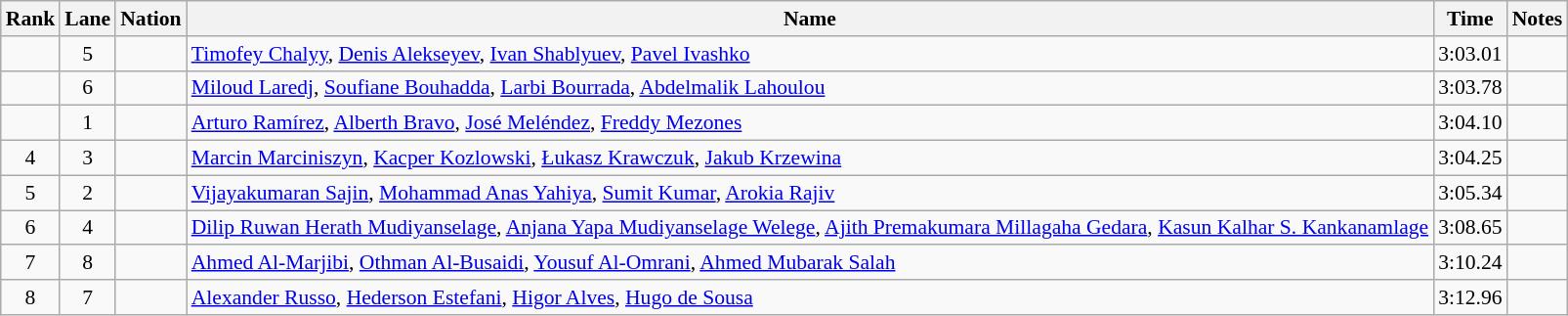<table class="wikitable sortable" style="text-align:center;font-size:90%">
<tr>
<th>Rank</th>
<th>Lane</th>
<th>Nation</th>
<th>Name</th>
<th>Time</th>
<th>Notes</th>
</tr>
<tr>
<td></td>
<td>5</td>
<td align=left></td>
<td align=left><a href='#'>Timofey Chalyy</a>, <a href='#'>Denis Alekseyev</a>, <a href='#'>Ivan Shablyuev</a>, <a href='#'>Pavel Ivashko</a></td>
<td>3:03.01</td>
<td></td>
</tr>
<tr>
<td></td>
<td>6</td>
<td align=left></td>
<td align=left><a href='#'>Miloud Laredj</a>, <a href='#'>Soufiane Bouhadda</a>, <a href='#'>Larbi Bourrada</a>, <a href='#'>Abdelmalik Lahoulou</a></td>
<td>3:03.78</td>
<td></td>
</tr>
<tr>
<td></td>
<td>1</td>
<td align=left></td>
<td align=left><a href='#'>Arturo Ramírez</a>, <a href='#'>Alberth Bravo</a>, <a href='#'>José Meléndez</a>, <a href='#'>Freddy Mezones</a></td>
<td>3:04.10</td>
<td></td>
</tr>
<tr>
<td>4</td>
<td>3</td>
<td align=left></td>
<td align=left><a href='#'>Marcin Marciniszyn</a>, <a href='#'>Kacper Kozlowski</a>, <a href='#'>Łukasz Krawczuk</a>, <a href='#'>Jakub Krzewina</a></td>
<td>3:04.25</td>
<td></td>
</tr>
<tr>
<td>5</td>
<td>2</td>
<td align=left></td>
<td align=left><a href='#'>Vijayakumaran Sajin</a>, <a href='#'>Mohammad Anas Yahiya</a>, <a href='#'>Sumit Kumar</a>, <a href='#'>Arokia Rajiv</a></td>
<td>3:05.34</td>
<td></td>
</tr>
<tr>
<td>6</td>
<td>4</td>
<td align=left></td>
<td align=left><a href='#'>Dilip Ruwan Herath Mudiyanselage</a>, <a href='#'>Anjana Yapa Mudiyanselage Welege</a>, <a href='#'>Ajith Premakumara Millagaha Gedara</a>, <a href='#'>Kasun Kalhar S. Kankanamlage</a></td>
<td>3:08.65</td>
<td></td>
</tr>
<tr>
<td>7</td>
<td>8</td>
<td align=left></td>
<td align=left><a href='#'>Ahmed Al-Marjibi</a>, <a href='#'>Othman Al-Busaidi</a>, <a href='#'>Yousuf Al-Omrani</a>, <a href='#'>Ahmed Mubarak Salah</a></td>
<td>3:10.24</td>
<td></td>
</tr>
<tr>
<td>8</td>
<td>7</td>
<td align=left></td>
<td align=left><a href='#'>Alexander Russo</a>, <a href='#'>Hederson Estefani</a>, <a href='#'>Higor Alves</a>, <a href='#'>Hugo de Sousa</a></td>
<td>3:12.96</td>
<td></td>
</tr>
</table>
